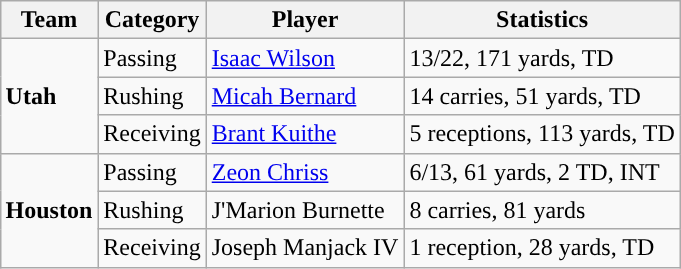<table class="wikitable" style="float: right;">
<tr>
<th>Team</th>
<th>Category</th>
<th>Player</th>
<th>Statistics</th>
</tr>
<tr>
<td rowspan=3><strong>Utah</strong></td>
<td>Passing</td>
<td><a href='#'>Isaac Wilson</a></td>
<td>13/22, 171 yards, TD</td>
</tr>
<tr>
<td>Rushing</td>
<td><a href='#'>Micah Bernard</a></td>
<td>14 carries, 51 yards, TD</td>
</tr>
<tr>
<td>Receiving</td>
<td><a href='#'>Brant Kuithe</a></td>
<td>5 receptions, 113 yards, TD</td>
</tr>
<tr>
<td rowspan=3><strong>Houston</strong></td>
<td>Passing</td>
<td><a href='#'>Zeon Chriss</a></td>
<td>6/13, 61 yards, 2 TD, INT</td>
</tr>
<tr>
<td>Rushing</td>
<td>J'Marion Burnette</td>
<td>8 carries, 81 yards</td>
</tr>
<tr>
<td>Receiving</td>
<td>Joseph Manjack IV</td>
<td>1 reception, 28 yards, TD</td>
</tr>
</table>
